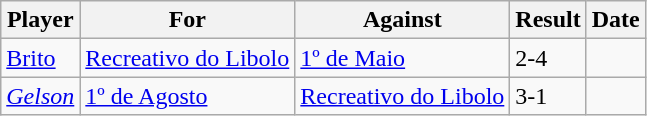<table class="wikitable sortable">
<tr>
<th>Player</th>
<th>For</th>
<th>Against</th>
<th style="text-align:center">Result</th>
<th>Date</th>
</tr>
<tr>
<td><a href='#'>Brito</a></td>
<td><a href='#'>Recreativo do Libolo</a></td>
<td><a href='#'>1º de Maio</a></td>
<td>2-4</td>
<td></td>
</tr>
<tr>
<td><em><a href='#'>Gelson</a></em></td>
<td><a href='#'>1º de Agosto</a></td>
<td><a href='#'>Recreativo do Libolo</a></td>
<td>3-1</td>
<td></td>
</tr>
</table>
